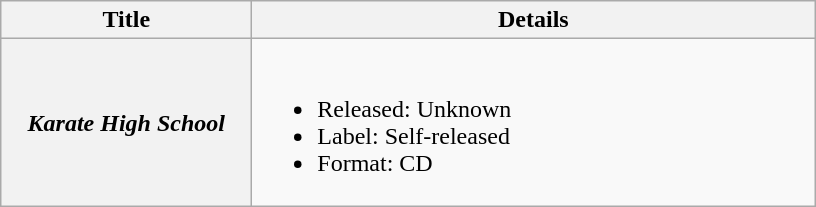<table class="wikitable plainrowheaders">
<tr>
<th scope="col" style="width:10em;">Title</th>
<th scope="col" style="width:23em;">Details</th>
</tr>
<tr>
<th><em>Karate High School</em></th>
<td><br><ul><li>Released: Unknown</li><li>Label: Self-released</li><li>Format: CD</li></ul></td>
</tr>
</table>
